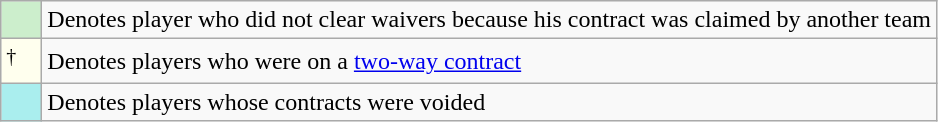<table class="wikitable">
<tr>
<td style="width:20px; background:#cec;"></td>
<td>Denotes player who did not clear waivers because his contract was claimed by another team</td>
</tr>
<tr>
<td style="width:20px; background:#ffe;"><sup>†</sup></td>
<td>Denotes players who were on a <a href='#'>two-way contract</a></td>
</tr>
<tr>
<td style="width:20px; background:#aee;"></td>
<td>Denotes players whose contracts were voided</td>
</tr>
</table>
